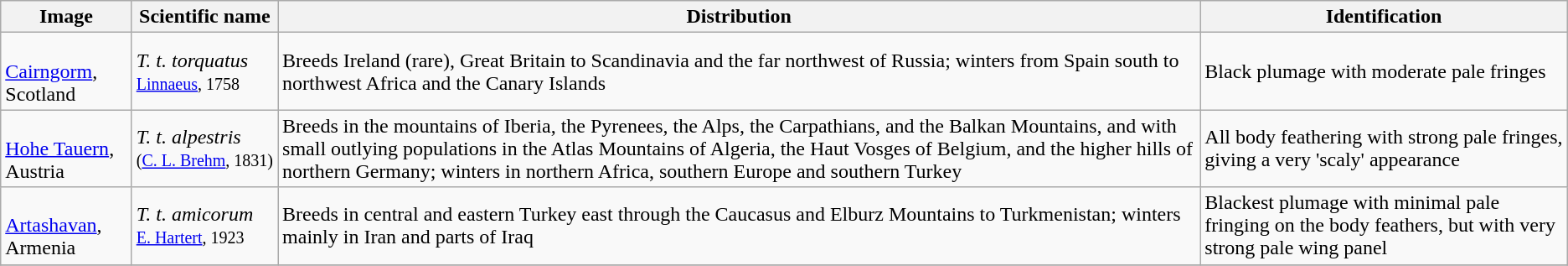<table class="wikitable">
<tr>
<th>Image</th>
<th>Scientific name</th>
<th>Distribution</th>
<th>Identification</th>
</tr>
<tr>
<td><br><a href='#'>Cairngorm</a>, Scotland</td>
<td><em>T. t. torquatus</em> <br><small><a href='#'>Linnaeus</a>, 1758</small></td>
<td>Breeds Ireland (rare), Great Britain to Scandinavia and the far northwest of Russia; winters from Spain south to northwest Africa and the Canary Islands</td>
<td>Black plumage with moderate pale fringes</td>
</tr>
<tr>
<td><br><a href='#'>Hohe Tauern</a>, Austria</td>
<td><em>T. t. alpestris</em> <br><small>(<a href='#'>C. L. Brehm</a>, 1831)</small></td>
<td>Breeds in the mountains of Iberia, the Pyrenees, the Alps, the Carpathians, and the Balkan Mountains, and with small outlying populations in the Atlas Mountains of Algeria, the Haut Vosges of Belgium, and the higher hills of northern Germany; winters in northern Africa, southern Europe and southern Turkey</td>
<td>All body feathering with strong pale fringes, giving a very 'scaly' appearance</td>
</tr>
<tr>
<td><br><a href='#'>Artashavan</a>, Armenia</td>
<td><em>T. t. amicorum</em> <br><small><a href='#'>E. Hartert</a>, 1923</small></td>
<td>Breeds in central and eastern Turkey east through the Caucasus and Elburz Mountains to Turkmenistan; winters mainly in Iran and parts of Iraq</td>
<td>Blackest plumage with minimal pale fringing on the body feathers, but with very strong pale wing panel</td>
</tr>
<tr>
</tr>
</table>
